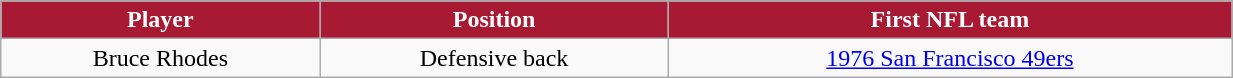<table class="wikitable" width="65%">
<tr align="center"  style="background:#A81933;color:#FFFFFF;">
<td><strong>Player</strong></td>
<td><strong>Position</strong></td>
<td><strong>First NFL team</strong></td>
</tr>
<tr align="center" bgcolor="">
<td>Bruce Rhodes</td>
<td>Defensive back</td>
<td><a href='#'>1976 San Francisco 49ers</a></td>
</tr>
</table>
